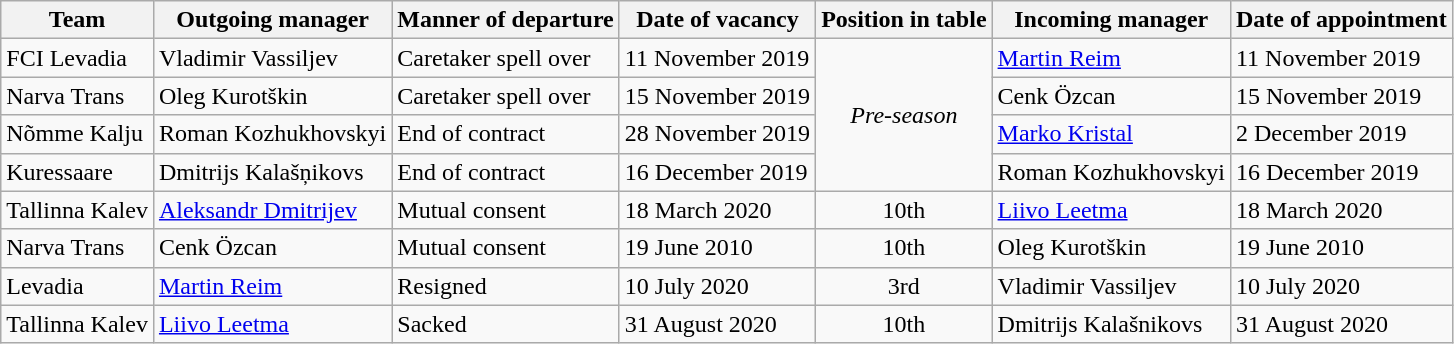<table class="wikitable">
<tr>
<th>Team</th>
<th>Outgoing manager</th>
<th>Manner of departure</th>
<th>Date of vacancy</th>
<th>Position in table</th>
<th>Incoming manager</th>
<th>Date of appointment</th>
</tr>
<tr>
<td>FCI Levadia</td>
<td> Vladimir Vassiljev</td>
<td>Caretaker spell over</td>
<td>11 November 2019</td>
<td rowspan=4 align=center><em>Pre-season</em></td>
<td> <a href='#'>Martin Reim</a></td>
<td>11 November 2019</td>
</tr>
<tr>
<td>Narva Trans</td>
<td> Oleg Kurotškin</td>
<td>Caretaker spell over</td>
<td>15 November 2019</td>
<td> Cenk Özcan</td>
<td>15 November 2019</td>
</tr>
<tr>
<td>Nõmme Kalju</td>
<td> Roman Kozhukhovskyi</td>
<td>End of contract</td>
<td>28 November 2019</td>
<td> <a href='#'>Marko Kristal</a></td>
<td>2 December 2019</td>
</tr>
<tr>
<td>Kuressaare</td>
<td> Dmitrijs Kalašņikovs</td>
<td>End of contract</td>
<td>16 December 2019</td>
<td> Roman Kozhukhovskyi</td>
<td>16 December 2019</td>
</tr>
<tr>
<td>Tallinna Kalev</td>
<td> <a href='#'>Aleksandr Dmitrijev</a></td>
<td>Mutual consent</td>
<td>18 March 2020</td>
<td align=center>10th</td>
<td> <a href='#'>Liivo Leetma</a></td>
<td>18 March 2020</td>
</tr>
<tr>
<td>Narva Trans</td>
<td> Cenk Özcan</td>
<td>Mutual consent</td>
<td>19 June 2010</td>
<td align=center>10th</td>
<td> Oleg Kurotškin</td>
<td>19 June 2010</td>
</tr>
<tr>
<td>Levadia</td>
<td> <a href='#'>Martin Reim</a></td>
<td>Resigned</td>
<td>10 July 2020</td>
<td align=center>3rd</td>
<td> Vladimir Vassiljev</td>
<td>10 July 2020</td>
</tr>
<tr>
<td>Tallinna Kalev</td>
<td> <a href='#'>Liivo Leetma</a></td>
<td>Sacked</td>
<td>31 August 2020</td>
<td align=center>10th</td>
<td> Dmitrijs Kalašnikovs</td>
<td>31 August 2020</td>
</tr>
</table>
